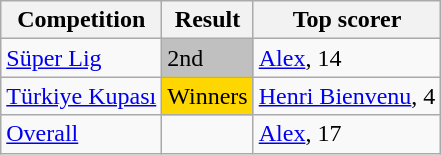<table class="wikitable">
<tr>
<th>Competition</th>
<th>Result</th>
<th>Top scorer</th>
</tr>
<tr>
<td><a href='#'>Süper Lig</a></td>
<td style="background:silver;">2nd</td>
<td> <a href='#'>Alex</a>, 14</td>
</tr>
<tr>
<td><a href='#'>Türkiye Kupası</a></td>
<td style="background:gold;">Winners</td>
<td> <a href='#'>Henri Bienvenu</a>, 4</td>
</tr>
<tr>
<td><a href='#'>Overall</a></td>
<td></td>
<td> <a href='#'>Alex</a>, 17</td>
</tr>
</table>
